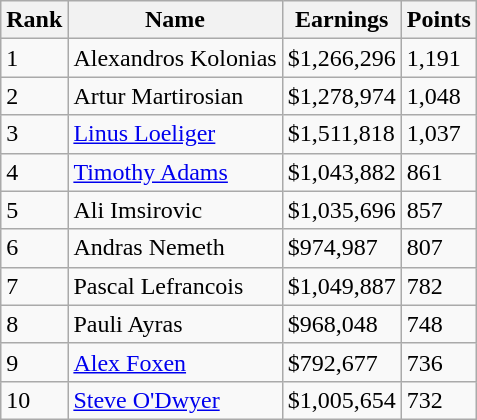<table class="wikitable">
<tr>
<th>Rank</th>
<th>Name</th>
<th>Earnings</th>
<th>Points</th>
</tr>
<tr>
<td>1</td>
<td> Alexandros Kolonias</td>
<td>$1,266,296</td>
<td>1,191</td>
</tr>
<tr>
<td>2</td>
<td> Artur Martirosian</td>
<td>$1,278,974</td>
<td>1,048</td>
</tr>
<tr>
<td>3</td>
<td> <a href='#'>Linus Loeliger</a></td>
<td>$1,511,818</td>
<td>1,037</td>
</tr>
<tr>
<td>4</td>
<td> <a href='#'>Timothy Adams</a></td>
<td>$1,043,882</td>
<td>861</td>
</tr>
<tr>
<td>5</td>
<td> Ali Imsirovic</td>
<td>$1,035,696</td>
<td>857</td>
</tr>
<tr>
<td>6</td>
<td> Andras Nemeth</td>
<td>$974,987</td>
<td>807</td>
</tr>
<tr>
<td>7</td>
<td> Pascal Lefrancois</td>
<td>$1,049,887</td>
<td>782</td>
</tr>
<tr>
<td>8</td>
<td> Pauli Ayras</td>
<td>$968,048</td>
<td>748</td>
</tr>
<tr>
<td>9</td>
<td> <a href='#'>Alex Foxen</a></td>
<td>$792,677</td>
<td>736</td>
</tr>
<tr>
<td>10</td>
<td> <a href='#'>Steve O'Dwyer</a></td>
<td>$1,005,654</td>
<td>732</td>
</tr>
</table>
